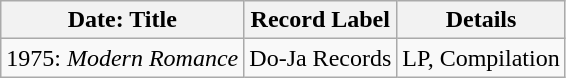<table class="wikitable">
<tr>
<th>Date: Title</th>
<th>Record Label</th>
<th>Details</th>
</tr>
<tr>
<td>1975: <em>Modern Romance</em></td>
<td>Do-Ja Records</td>
<td>LP, Compilation</td>
</tr>
</table>
